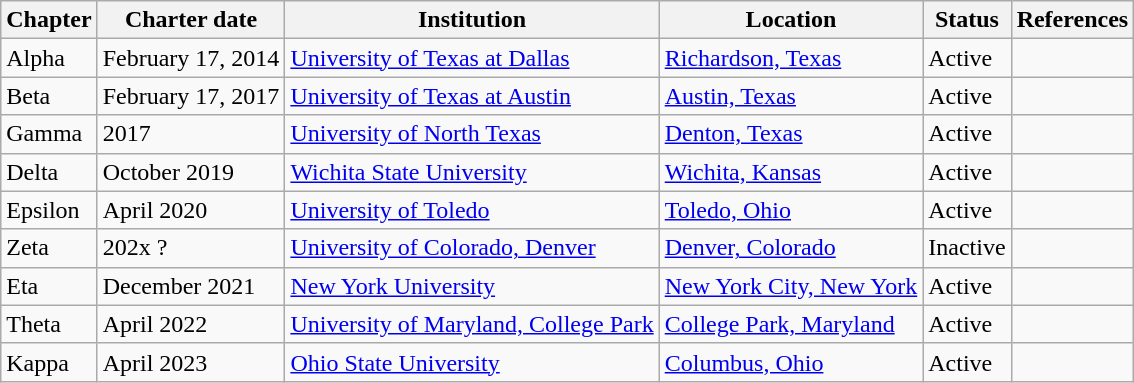<table class="wikitable sortable">
<tr>
<th>Chapter</th>
<th>Charter date</th>
<th>Institution</th>
<th>Location</th>
<th>Status</th>
<th>References</th>
</tr>
<tr>
<td>Alpha</td>
<td>February 17, 2014</td>
<td><a href='#'>University of Texas at Dallas</a></td>
<td><a href='#'>Richardson, Texas</a></td>
<td>Active</td>
<td></td>
</tr>
<tr>
<td>Beta</td>
<td>February 17, 2017</td>
<td><a href='#'>University of Texas at Austin</a></td>
<td><a href='#'>Austin, Texas</a></td>
<td>Active</td>
<td></td>
</tr>
<tr>
<td>Gamma</td>
<td>2017</td>
<td><a href='#'>University of North Texas</a></td>
<td><a href='#'>Denton, Texas</a></td>
<td>Active</td>
<td></td>
</tr>
<tr>
<td>Delta</td>
<td>October 2019</td>
<td><a href='#'>Wichita State University</a></td>
<td><a href='#'>Wichita, Kansas</a></td>
<td>Active</td>
<td></td>
</tr>
<tr>
<td>Epsilon</td>
<td>April 2020</td>
<td><a href='#'>University of Toledo</a></td>
<td><a href='#'>Toledo, Ohio</a></td>
<td>Active</td>
<td></td>
</tr>
<tr>
<td>Zeta</td>
<td>202x ?</td>
<td><a href='#'>University of Colorado, Denver</a></td>
<td><a href='#'>Denver, Colorado</a></td>
<td>Inactive</td>
<td></td>
</tr>
<tr>
<td>Eta</td>
<td>December 2021</td>
<td><a href='#'>New York University</a></td>
<td><a href='#'>New York City, New York</a></td>
<td>Active</td>
<td></td>
</tr>
<tr>
<td>Theta</td>
<td>April 2022</td>
<td><a href='#'>University of Maryland, College Park</a></td>
<td><a href='#'>College Park, Maryland</a></td>
<td>Active</td>
<td></td>
</tr>
<tr>
<td>Kappa</td>
<td>April 2023</td>
<td><a href='#'>Ohio State University</a></td>
<td><a href='#'>Columbus, Ohio</a></td>
<td>Active</td>
<td></td>
</tr>
</table>
